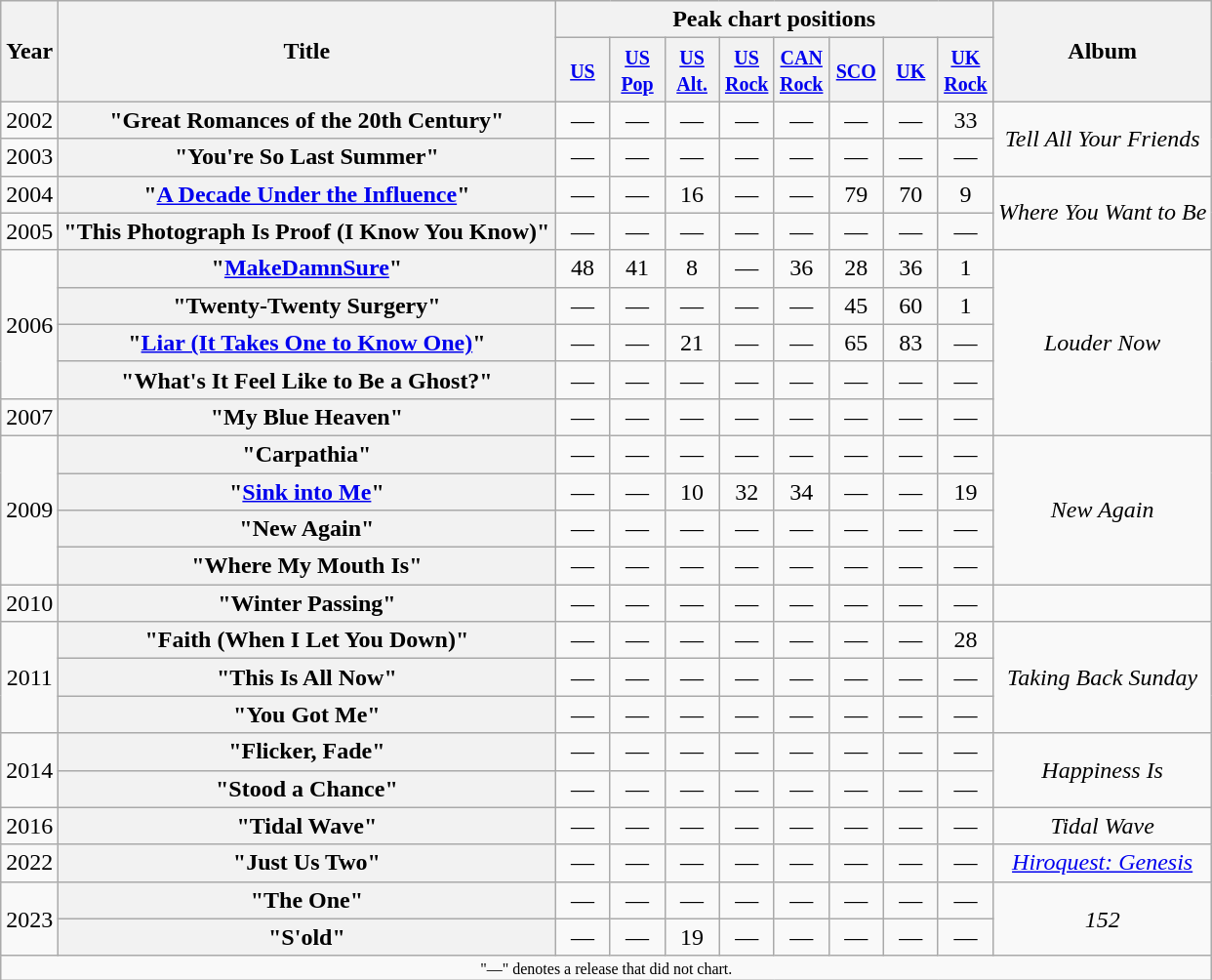<table class="wikitable plainrowheaders" style="text-align:center">
<tr>
<th rowspan="2">Year</th>
<th rowspan="2">Title</th>
<th colspan="8">Peak chart positions</th>
<th rowspan="2">Album</th>
</tr>
<tr>
<th style="width:30px;"><small><a href='#'>US</a></small><br></th>
<th style="width:30px;"><small><a href='#'>US<br>Pop</a></small><br></th>
<th style="width:30px;"><small><a href='#'>US<br>Alt.</a></small><br></th>
<th style="width:30px;"><small><a href='#'>US<br>Rock</a></small><br></th>
<th style="width:30px;"><small><a href='#'>CAN<br>Rock</a></small><br></th>
<th style="width:30px;"><small><a href='#'>SCO</a></small><br></th>
<th style="width:30px;"><small><a href='#'>UK</a></small><br></th>
<th style="width:30px;"><small><a href='#'>UK<br>Rock</a></small><br></th>
</tr>
<tr>
<td>2002</td>
<th scope="row">"Great Romances of the 20th Century"</th>
<td style="text-align:center;">—</td>
<td style="text-align:center;">—</td>
<td style="text-align:center;">—</td>
<td style="text-align:center;">—</td>
<td style="text-align:center;">—</td>
<td style="text-align:center;">—</td>
<td style="text-align:center;">—</td>
<td style="text-align:center;">33</td>
<td rowspan="2"><em>Tell All Your Friends</em></td>
</tr>
<tr>
<td>2003</td>
<th scope="row">"You're So Last Summer"</th>
<td style="text-align:center;">—</td>
<td style="text-align:center;">—</td>
<td style="text-align:center;">—</td>
<td style="text-align:center;">—</td>
<td style="text-align:center;">—</td>
<td style="text-align:center;">—</td>
<td style="text-align:center;">—</td>
<td style="text-align:center;">—</td>
</tr>
<tr>
<td>2004</td>
<th scope="row">"<a href='#'>A Decade Under the Influence</a>"</th>
<td style="text-align:center;">—</td>
<td style="text-align:center;">—</td>
<td style="text-align:center;">16</td>
<td style="text-align:center;">—</td>
<td style="text-align:center;">—</td>
<td style="text-align:center;">79</td>
<td style="text-align:center;">70</td>
<td style="text-align:center;">9</td>
<td rowspan="2"><em>Where You Want to Be</em></td>
</tr>
<tr>
<td>2005</td>
<th scope="row">"This Photograph Is Proof (I Know You Know)"</th>
<td style="text-align:center;">—</td>
<td style="text-align:center;">—</td>
<td style="text-align:center;">—</td>
<td style="text-align:center;">—</td>
<td style="text-align:center;">—</td>
<td style="text-align:center;">—</td>
<td style="text-align:center;">—</td>
<td style="text-align:center;">—</td>
</tr>
<tr>
<td rowspan="4">2006</td>
<th scope="row">"<a href='#'>MakeDamnSure</a>"</th>
<td style="text-align:center;">48</td>
<td style="text-align:center;">41</td>
<td style="text-align:center;">8</td>
<td style="text-align:center;">—</td>
<td style="text-align:center;">36</td>
<td style="text-align:center;">28</td>
<td style="text-align:center;">36</td>
<td style="text-align:center;">1</td>
<td rowspan="5"><em>Louder Now</em></td>
</tr>
<tr>
<th scope="row">"Twenty-Twenty Surgery"</th>
<td style="text-align:center;">—</td>
<td style="text-align:center;">—</td>
<td style="text-align:center;">—</td>
<td style="text-align:center;">—</td>
<td style="text-align:center;">—</td>
<td style="text-align:center;">45</td>
<td style="text-align:center;">60</td>
<td style="text-align:center;">1</td>
</tr>
<tr>
<th scope="row">"<a href='#'>Liar (It Takes One to Know One)</a>"</th>
<td style="text-align:center;">—</td>
<td style="text-align:center;">—</td>
<td style="text-align:center;">21</td>
<td style="text-align:center;">—</td>
<td style="text-align:center;">—</td>
<td style="text-align:center;">65</td>
<td style="text-align:center;">83</td>
<td style="text-align:center;">—</td>
</tr>
<tr>
<th scope="row">"What's It Feel Like to Be a Ghost?"</th>
<td style="text-align:center;">—</td>
<td style="text-align:center;">—</td>
<td style="text-align:center;">—</td>
<td style="text-align:center;">—</td>
<td style="text-align:center;">—</td>
<td style="text-align:center;">—</td>
<td style="text-align:center;">—</td>
<td style="text-align:center;">—</td>
</tr>
<tr>
<td>2007</td>
<th scope="row">"My Blue Heaven"</th>
<td style="text-align:center;">—</td>
<td style="text-align:center;">—</td>
<td style="text-align:center;">—</td>
<td style="text-align:center;">—</td>
<td style="text-align:center;">—</td>
<td style="text-align:center;">—</td>
<td style="text-align:center;">—</td>
<td style="text-align:center;">—</td>
</tr>
<tr>
<td rowspan="4">2009</td>
<th scope="row">"Carpathia"</th>
<td style="text-align:center;">—</td>
<td style="text-align:center;">—</td>
<td style="text-align:center;">—</td>
<td style="text-align:center;">—</td>
<td style="text-align:center;">—</td>
<td style="text-align:center;">—</td>
<td style="text-align:center;">—</td>
<td style="text-align:center;">—</td>
<td rowspan="4"><em>New Again</em></td>
</tr>
<tr>
<th scope="row">"<a href='#'>Sink into Me</a>"</th>
<td style="text-align:center;">—</td>
<td style="text-align:center;">—</td>
<td style="text-align:center;">10</td>
<td style="text-align:center;">32</td>
<td style="text-align:center;">34</td>
<td style="text-align:center;">—</td>
<td style="text-align:center;">—</td>
<td style="text-align:center;">19</td>
</tr>
<tr>
<th scope="row">"New Again"</th>
<td style="text-align:center;">—</td>
<td style="text-align:center;">—</td>
<td style="text-align:center;">—</td>
<td style="text-align:center;">—</td>
<td style="text-align:center;">—</td>
<td style="text-align:center;">—</td>
<td style="text-align:center;">—</td>
<td style="text-align:center;">—</td>
</tr>
<tr>
<th scope="row">"Where My Mouth Is"</th>
<td style="text-align:center;">—</td>
<td style="text-align:center;">—</td>
<td style="text-align:center;">—</td>
<td style="text-align:center;">—</td>
<td style="text-align:center;">—</td>
<td style="text-align:center;">—</td>
<td style="text-align:center;">—</td>
<td style="text-align:center;">—</td>
</tr>
<tr>
<td>2010</td>
<th scope="row">"Winter Passing"</th>
<td style="text-align:center;">—</td>
<td style="text-align:center;">—</td>
<td style="text-align:center;">—</td>
<td style="text-align:center;">—</td>
<td style="text-align:center;">—</td>
<td style="text-align:center;">—</td>
<td style="text-align:center;">—</td>
<td style="text-align:center;">—</td>
<td></td>
</tr>
<tr>
<td rowspan="3">2011</td>
<th scope="row">"Faith (When I Let You Down)"</th>
<td style="text-align:center;">—</td>
<td style="text-align:center;">—</td>
<td style="text-align:center;">—</td>
<td style="text-align:center;">—</td>
<td style="text-align:center;">—</td>
<td style="text-align:center;">—</td>
<td style="text-align:center;">—</td>
<td style="text-align:center;">28</td>
<td rowspan="3"><em>Taking Back Sunday</em></td>
</tr>
<tr>
<th scope="row">"This Is All Now"</th>
<td style="text-align:center;">—</td>
<td style="text-align:center;">—</td>
<td style="text-align:center;">—</td>
<td style="text-align:center;">—</td>
<td style="text-align:center;">—</td>
<td style="text-align:center;">—</td>
<td style="text-align:center;">—</td>
<td style="text-align:center;">—</td>
</tr>
<tr>
<th scope="row">"You Got Me"</th>
<td style="text-align:center;">—</td>
<td style="text-align:center;">—</td>
<td style="text-align:center;">—</td>
<td style="text-align:center;">—</td>
<td style="text-align:center;">—</td>
<td style="text-align:center;">—</td>
<td style="text-align:center;">—</td>
<td style="text-align:center;">—</td>
</tr>
<tr>
<td rowspan="2">2014</td>
<th scope="row">"Flicker, Fade"</th>
<td style="text-align:center;">—</td>
<td style="text-align:center;">—</td>
<td style="text-align:center;">—</td>
<td style="text-align:center;">—</td>
<td style="text-align:center;">—</td>
<td style="text-align:center;">—</td>
<td style="text-align:center;">—</td>
<td style="text-align:center;">—</td>
<td rowspan="2"><em>Happiness Is</em></td>
</tr>
<tr>
<th scope="row">"Stood a Chance"</th>
<td style="text-align:center;">—</td>
<td style="text-align:center;">—</td>
<td style="text-align:center;">—</td>
<td style="text-align:center;">—</td>
<td style="text-align:center;">—</td>
<td style="text-align:center;">—</td>
<td style="text-align:center;">—</td>
<td style="text-align:center;">—</td>
</tr>
<tr>
<td rowspan="1">2016</td>
<th scope="row">"Tidal Wave"</th>
<td style="text-align:center;">—</td>
<td style="text-align:center;">—</td>
<td style="text-align:center;">—</td>
<td style="text-align:center;">—</td>
<td style="text-align:center;">—</td>
<td style="text-align:center;">—</td>
<td style="text-align:center;">—</td>
<td style="text-align:center;">—</td>
<td><em>Tidal Wave</em></td>
</tr>
<tr>
<td rowspan="1">2022</td>
<th scope="row">"Just Us Two" </th>
<td style="text-align:center;">—</td>
<td style="text-align:center;">—</td>
<td style="text-align:center;">—</td>
<td style="text-align:center;">—</td>
<td style="text-align:center;">—</td>
<td style="text-align:center;">—</td>
<td style="text-align:center;">—</td>
<td style="text-align:center;">—</td>
<td><em><a href='#'>Hiroquest: Genesis</a></em></td>
</tr>
<tr>
<td rowspan="2">2023</td>
<th scope="row">"The One"</th>
<td style="text-align:center;">—</td>
<td style="text-align:center;">—</td>
<td style="text-align:center;">—</td>
<td style="text-align:center;">—</td>
<td style="text-align:center;">—</td>
<td style="text-align:center;">—</td>
<td style="text-align:center;">—</td>
<td style="text-align:center;">—</td>
<td rowspan="2"><em>152</em></td>
</tr>
<tr>
<th scope="row">"S'old"</th>
<td style="text-align:center;">—</td>
<td style="text-align:center;">—</td>
<td style="text-align:center;">19</td>
<td style="text-align:center;">—</td>
<td style="text-align:center;">—</td>
<td style="text-align:center;">—</td>
<td style="text-align:center;">—</td>
<td style="text-align:center;">—</td>
</tr>
<tr>
<td colspan="12" style="text-align:center; font-size:8pt;">"—" denotes a release that did not chart.</td>
</tr>
</table>
